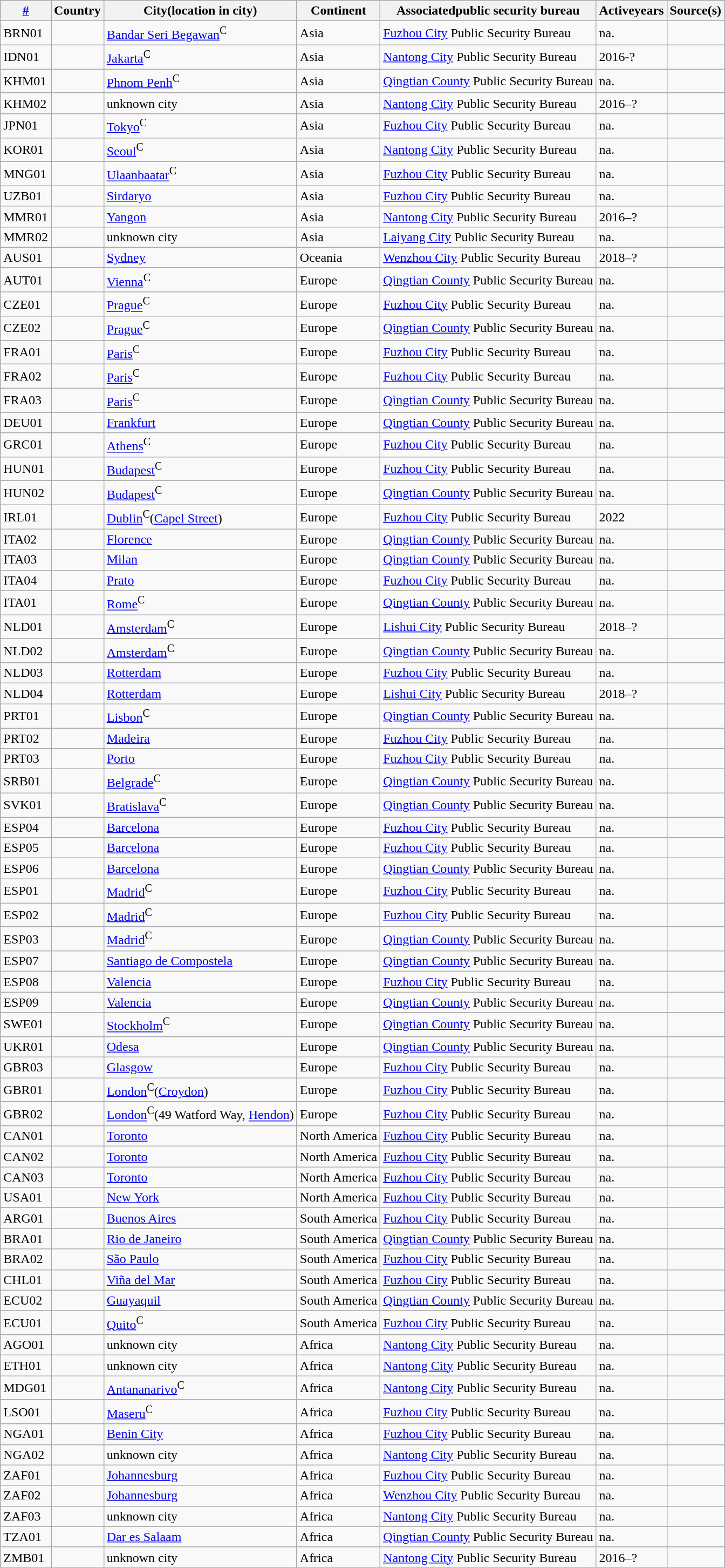<table class="wikitable sortable">
<tr>
<th><a href='#'>#</a></th>
<th>Country</th>
<th>City(location in city)</th>
<th>Continent</th>
<th>Associatedpublic security bureau</th>
<th>Activeyears</th>
<th class=unsortable>Source(s)</th>
</tr>
<tr>
<td>BRN01</td>
<td></td>
<td><a href='#'>Bandar Seri Begawan</a><sup>C</sup></td>
<td>Asia</td>
<td><a href='#'>Fuzhou City</a> Public Security Bureau</td>
<td>na.</td>
<td></td>
</tr>
<tr>
<td>IDN01</td>
<td></td>
<td><a href='#'>Jakarta</a><sup>C</sup></td>
<td>Asia</td>
<td><a href='#'>Nantong City</a> Public Security Bureau</td>
<td>2016-?</td>
<td></td>
</tr>
<tr>
<td>KHM01</td>
<td></td>
<td><a href='#'>Phnom Penh</a><sup>C</sup></td>
<td>Asia</td>
<td><a href='#'>Qingtian County</a> Public Security Bureau</td>
<td>na.</td>
<td></td>
</tr>
<tr>
<td>KHM02</td>
<td></td>
<td data-sort-value="zzz">unknown city</td>
<td>Asia</td>
<td><a href='#'>Nantong City</a> Public Security Bureau</td>
<td>2016–?</td>
<td></td>
</tr>
<tr>
<td>JPN01</td>
<td></td>
<td><a href='#'>Tokyo</a><sup>C</sup></td>
<td>Asia</td>
<td><a href='#'>Fuzhou City</a> Public Security Bureau</td>
<td>na.</td>
<td></td>
</tr>
<tr>
<td>KOR01</td>
<td data-sort-value="Korea, South"></td>
<td data-sort-value="zzz"><a href='#'>Seoul</a><sup>C</sup></td>
<td>Asia</td>
<td><a href='#'>Nantong City</a> Public Security Bureau</td>
<td>na.</td>
<td></td>
</tr>
<tr>
<td>MNG01</td>
<td></td>
<td><a href='#'>Ulaanbaatar</a><sup>C</sup></td>
<td>Asia</td>
<td><a href='#'>Fuzhou City</a> Public Security Bureau</td>
<td>na.</td>
<td></td>
</tr>
<tr>
<td>UZB01</td>
<td></td>
<td><a href='#'>Sirdaryo</a></td>
<td>Asia</td>
<td><a href='#'>Fuzhou City</a> Public Security Bureau</td>
<td>na.</td>
<td></td>
</tr>
<tr>
<td>MMR01</td>
<td></td>
<td><a href='#'>Yangon</a></td>
<td>Asia</td>
<td><a href='#'>Nantong City</a> Public Security Bureau</td>
<td>2016–?</td>
<td></td>
</tr>
<tr>
<td>MMR02</td>
<td></td>
<td data-sort-value="zzz">unknown city</td>
<td>Asia</td>
<td><a href='#'>Laiyang City</a> Public Security Bureau</td>
<td>na.</td>
<td></td>
</tr>
<tr>
<td>AUS01</td>
<td></td>
<td><a href='#'>Sydney</a></td>
<td>Oceania</td>
<td><a href='#'>Wenzhou City</a> Public Security Bureau</td>
<td>2018–?</td>
<td></td>
</tr>
<tr>
<td>AUT01</td>
<td></td>
<td><a href='#'>Vienna</a><sup>C</sup></td>
<td>Europe</td>
<td><a href='#'>Qingtian County</a> Public Security Bureau</td>
<td>na.</td>
<td></td>
</tr>
<tr>
<td>CZE01</td>
<td></td>
<td><a href='#'>Prague</a><sup>C</sup></td>
<td>Europe</td>
<td><a href='#'>Fuzhou City</a> Public Security Bureau</td>
<td>na.</td>
<td></td>
</tr>
<tr>
<td>CZE02</td>
<td></td>
<td><a href='#'>Prague</a><sup>C</sup></td>
<td>Europe</td>
<td><a href='#'>Qingtian County</a> Public Security Bureau</td>
<td>na.</td>
<td></td>
</tr>
<tr>
<td>FRA01</td>
<td></td>
<td><a href='#'>Paris</a><sup>C</sup></td>
<td>Europe</td>
<td><a href='#'>Fuzhou City</a> Public Security Bureau</td>
<td>na.</td>
<td></td>
</tr>
<tr>
<td>FRA02</td>
<td></td>
<td><a href='#'>Paris</a><sup>C</sup></td>
<td>Europe</td>
<td><a href='#'>Fuzhou City</a> Public Security Bureau</td>
<td>na.</td>
<td></td>
</tr>
<tr>
<td>FRA03</td>
<td></td>
<td><a href='#'>Paris</a><sup>C</sup></td>
<td>Europe</td>
<td><a href='#'>Qingtian County</a> Public Security Bureau</td>
<td>na.</td>
<td></td>
</tr>
<tr>
<td>DEU01</td>
<td></td>
<td><a href='#'>Frankfurt</a></td>
<td>Europe</td>
<td><a href='#'>Qingtian County</a> Public Security Bureau</td>
<td>na.</td>
<td></td>
</tr>
<tr>
<td>GRC01</td>
<td></td>
<td><a href='#'>Athens</a><sup>C</sup></td>
<td>Europe</td>
<td><a href='#'>Fuzhou City</a> Public Security Bureau</td>
<td>na.</td>
<td></td>
</tr>
<tr>
<td>HUN01</td>
<td></td>
<td><a href='#'>Budapest</a><sup>C</sup></td>
<td>Europe</td>
<td><a href='#'>Fuzhou City</a> Public Security Bureau</td>
<td>na.</td>
<td></td>
</tr>
<tr>
<td>HUN02</td>
<td></td>
<td><a href='#'>Budapest</a><sup>C</sup></td>
<td>Europe</td>
<td><a href='#'>Qingtian County</a> Public Security Bureau</td>
<td>na.</td>
<td></td>
</tr>
<tr>
<td>IRL01</td>
<td></td>
<td><a href='#'>Dublin</a><sup>C</sup>(<a href='#'>Capel Street</a>)</td>
<td>Europe</td>
<td><a href='#'>Fuzhou City</a> Public Security Bureau</td>
<td>2022</td>
<td></td>
</tr>
<tr>
<td>ITA02</td>
<td></td>
<td><a href='#'>Florence</a></td>
<td>Europe</td>
<td><a href='#'>Qingtian County</a> Public Security Bureau</td>
<td>na.</td>
<td></td>
</tr>
<tr>
<td>ITA03</td>
<td></td>
<td><a href='#'>Milan</a></td>
<td>Europe</td>
<td><a href='#'>Qingtian County</a> Public Security Bureau</td>
<td>na.</td>
<td></td>
</tr>
<tr>
<td>ITA04</td>
<td></td>
<td><a href='#'>Prato</a></td>
<td>Europe</td>
<td><a href='#'>Fuzhou City</a> Public Security Bureau</td>
<td>na.</td>
<td></td>
</tr>
<tr>
<td>ITA01</td>
<td></td>
<td><a href='#'>Rome</a><sup>C</sup></td>
<td>Europe</td>
<td><a href='#'>Qingtian County</a> Public Security Bureau</td>
<td>na.</td>
<td></td>
</tr>
<tr>
<td>NLD01</td>
<td data-sort-value="Netherlands"></td>
<td><a href='#'>Amsterdam</a><sup>C</sup></td>
<td>Europe</td>
<td><a href='#'>Lishui City</a> Public Security Bureau</td>
<td>2018–?</td>
<td></td>
</tr>
<tr>
<td>NLD02</td>
<td data-sort-value="Netherlands"></td>
<td><a href='#'>Amsterdam</a><sup>C</sup></td>
<td>Europe</td>
<td><a href='#'>Qingtian County</a> Public Security Bureau</td>
<td>na.</td>
<td></td>
</tr>
<tr>
<td>NLD03</td>
<td data-sort-value="Netherlands"></td>
<td><a href='#'>Rotterdam</a></td>
<td>Europe</td>
<td><a href='#'>Fuzhou City</a> Public Security Bureau</td>
<td>na.</td>
<td></td>
</tr>
<tr>
<td>NLD04</td>
<td data-sort-value="Netherlands"></td>
<td><a href='#'>Rotterdam</a></td>
<td>Europe</td>
<td><a href='#'>Lishui City</a> Public Security Bureau</td>
<td>2018–?</td>
<td></td>
</tr>
<tr>
<td>PRT01</td>
<td></td>
<td><a href='#'>Lisbon</a><sup>C</sup></td>
<td>Europe</td>
<td><a href='#'>Qingtian County</a> Public Security Bureau</td>
<td>na.</td>
<td></td>
</tr>
<tr>
<td>PRT02</td>
<td></td>
<td><a href='#'>Madeira</a></td>
<td>Europe</td>
<td><a href='#'>Fuzhou City</a> Public Security Bureau</td>
<td>na.</td>
<td></td>
</tr>
<tr>
<td>PRT03</td>
<td></td>
<td><a href='#'>Porto</a></td>
<td>Europe</td>
<td><a href='#'>Fuzhou City</a> Public Security Bureau</td>
<td>na.</td>
<td></td>
</tr>
<tr>
<td>SRB01</td>
<td></td>
<td><a href='#'>Belgrade</a><sup>C</sup></td>
<td>Europe</td>
<td><a href='#'>Qingtian County</a> Public Security Bureau</td>
<td>na.</td>
<td></td>
</tr>
<tr>
<td>SVK01</td>
<td></td>
<td><a href='#'>Bratislava</a><sup>C</sup></td>
<td>Europe</td>
<td><a href='#'>Qingtian County</a> Public Security Bureau</td>
<td>na.</td>
<td></td>
</tr>
<tr>
<td>ESP04</td>
<td></td>
<td><a href='#'>Barcelona</a></td>
<td>Europe</td>
<td><a href='#'>Fuzhou City</a> Public Security Bureau</td>
<td>na.</td>
<td></td>
</tr>
<tr>
<td>ESP05</td>
<td></td>
<td><a href='#'>Barcelona</a></td>
<td>Europe</td>
<td><a href='#'>Fuzhou City</a> Public Security Bureau</td>
<td>na.</td>
<td></td>
</tr>
<tr>
<td>ESP06</td>
<td></td>
<td><a href='#'>Barcelona</a></td>
<td>Europe</td>
<td><a href='#'>Qingtian County</a> Public Security Bureau</td>
<td>na.</td>
<td></td>
</tr>
<tr>
<td>ESP01</td>
<td></td>
<td><a href='#'>Madrid</a><sup>C</sup></td>
<td>Europe</td>
<td><a href='#'>Fuzhou City</a> Public Security Bureau</td>
<td>na.</td>
<td></td>
</tr>
<tr>
<td>ESP02</td>
<td></td>
<td><a href='#'>Madrid</a><sup>C</sup></td>
<td>Europe</td>
<td><a href='#'>Fuzhou City</a> Public Security Bureau</td>
<td>na.</td>
<td></td>
</tr>
<tr>
<td>ESP03</td>
<td></td>
<td><a href='#'>Madrid</a><sup>C</sup></td>
<td>Europe</td>
<td><a href='#'>Qingtian County</a> Public Security Bureau</td>
<td>na.</td>
<td></td>
</tr>
<tr>
<td>ESP07</td>
<td></td>
<td><a href='#'>Santiago de Compostela</a></td>
<td>Europe</td>
<td><a href='#'>Qingtian County</a> Public Security Bureau</td>
<td>na.</td>
<td></td>
</tr>
<tr>
<td>ESP08</td>
<td></td>
<td><a href='#'>Valencia</a></td>
<td>Europe</td>
<td><a href='#'>Fuzhou City</a> Public Security Bureau</td>
<td>na.</td>
<td></td>
</tr>
<tr>
<td>ESP09</td>
<td></td>
<td><a href='#'>Valencia</a></td>
<td>Europe</td>
<td><a href='#'>Qingtian County</a> Public Security Bureau</td>
<td>na.</td>
<td></td>
</tr>
<tr>
<td>SWE01</td>
<td></td>
<td><a href='#'>Stockholm</a><sup>C</sup></td>
<td>Europe</td>
<td><a href='#'>Qingtian County</a> Public Security Bureau</td>
<td>na.</td>
<td></td>
</tr>
<tr>
<td>UKR01</td>
<td></td>
<td><a href='#'>Odesa</a></td>
<td>Europe</td>
<td><a href='#'>Qingtian County</a> Public Security Bureau</td>
<td>na.</td>
<td></td>
</tr>
<tr>
<td>GBR03</td>
<td></td>
<td><a href='#'>Glasgow</a></td>
<td>Europe</td>
<td><a href='#'>Fuzhou City</a> Public Security Bureau</td>
<td>na.</td>
<td></td>
</tr>
<tr>
<td>GBR01</td>
<td></td>
<td><a href='#'>London</a><sup>C</sup>(<a href='#'>Croydon</a>)</td>
<td>Europe</td>
<td><a href='#'>Fuzhou City</a> Public Security Bureau</td>
<td>na.</td>
<td></td>
</tr>
<tr>
<td>GBR02</td>
<td></td>
<td><a href='#'>London</a><sup>C</sup>(49 Watford Way, <a href='#'>Hendon</a>)</td>
<td>Europe</td>
<td><a href='#'>Fuzhou City</a> Public Security Bureau</td>
<td>na.</td>
<td></td>
</tr>
<tr>
<td>CAN01</td>
<td></td>
<td><a href='#'>Toronto</a></td>
<td>North America</td>
<td><a href='#'>Fuzhou City</a> Public Security Bureau</td>
<td>na.</td>
<td></td>
</tr>
<tr>
<td>CAN02</td>
<td></td>
<td><a href='#'>Toronto</a></td>
<td>North America</td>
<td><a href='#'>Fuzhou City</a> Public Security Bureau</td>
<td>na.</td>
<td></td>
</tr>
<tr>
<td>CAN03</td>
<td></td>
<td><a href='#'>Toronto</a></td>
<td>North America</td>
<td><a href='#'>Fuzhou City</a> Public Security Bureau</td>
<td>na.</td>
<td></td>
</tr>
<tr>
<td>USA01</td>
<td></td>
<td><a href='#'>New York</a></td>
<td>North America</td>
<td><a href='#'>Fuzhou City</a> Public Security Bureau</td>
<td>na.</td>
<td></td>
</tr>
<tr>
<td>ARG01</td>
<td></td>
<td><a href='#'>Buenos Aires</a></td>
<td>South America</td>
<td><a href='#'>Fuzhou City</a> Public Security Bureau</td>
<td>na.</td>
<td></td>
</tr>
<tr>
<td>BRA01</td>
<td></td>
<td><a href='#'>Rio de Janeiro</a></td>
<td>South America</td>
<td><a href='#'>Qingtian County</a> Public Security Bureau</td>
<td>na.</td>
<td></td>
</tr>
<tr>
<td>BRA02</td>
<td></td>
<td><a href='#'>São Paulo</a></td>
<td>South America</td>
<td><a href='#'>Fuzhou City</a> Public Security Bureau</td>
<td>na.</td>
<td></td>
</tr>
<tr>
<td>CHL01</td>
<td></td>
<td><a href='#'>Viña del Mar</a></td>
<td>South America</td>
<td><a href='#'>Fuzhou City</a> Public Security Bureau</td>
<td>na.</td>
<td></td>
</tr>
<tr>
<td>ECU02</td>
<td></td>
<td><a href='#'>Guayaquil</a></td>
<td>South America</td>
<td><a href='#'>Qingtian County</a> Public Security Bureau</td>
<td>na.</td>
<td></td>
</tr>
<tr>
<td>ECU01</td>
<td></td>
<td><a href='#'>Quito</a><sup>C</sup></td>
<td>South America</td>
<td><a href='#'>Fuzhou City</a> Public Security Bureau</td>
<td>na.</td>
<td></td>
</tr>
<tr>
<td>AGO01</td>
<td></td>
<td data-sort-value="zzz">unknown city</td>
<td>Africa</td>
<td><a href='#'>Nantong City</a> Public Security Bureau</td>
<td>na.</td>
<td></td>
</tr>
<tr>
<td>ETH01</td>
<td></td>
<td data-sort-value="zzz">unknown city</td>
<td>Africa</td>
<td><a href='#'>Nantong City</a> Public Security Bureau</td>
<td>na.</td>
<td></td>
</tr>
<tr>
<td>MDG01</td>
<td></td>
<td><a href='#'>Antananarivo</a><sup>C</sup></td>
<td>Africa</td>
<td><a href='#'>Nantong City</a> Public Security Bureau</td>
<td>na.</td>
<td></td>
</tr>
<tr>
<td>LSO01</td>
<td></td>
<td><a href='#'>Maseru</a><sup>C</sup></td>
<td>Africa</td>
<td><a href='#'>Fuzhou City</a> Public Security Bureau</td>
<td>na.</td>
<td></td>
</tr>
<tr>
<td>NGA01</td>
<td></td>
<td><a href='#'>Benin City</a></td>
<td>Africa</td>
<td><a href='#'>Fuzhou City</a> Public Security Bureau</td>
<td>na.</td>
<td></td>
</tr>
<tr>
<td>NGA02</td>
<td></td>
<td data-sort-value="zzz">unknown city</td>
<td>Africa</td>
<td><a href='#'>Nantong City</a> Public Security Bureau</td>
<td>na.</td>
<td></td>
</tr>
<tr>
<td>ZAF01</td>
<td></td>
<td><a href='#'>Johannesburg</a></td>
<td>Africa</td>
<td><a href='#'>Fuzhou City</a> Public Security Bureau</td>
<td>na.</td>
<td></td>
</tr>
<tr>
<td>ZAF02</td>
<td></td>
<td><a href='#'>Johannesburg</a></td>
<td>Africa</td>
<td><a href='#'>Wenzhou City</a> Public Security Bureau</td>
<td>na.</td>
<td></td>
</tr>
<tr>
<td>ZAF03</td>
<td></td>
<td data-sort-value="zzz">unknown city</td>
<td>Africa</td>
<td><a href='#'>Nantong City</a> Public Security Bureau</td>
<td>na.</td>
<td></td>
</tr>
<tr>
<td>TZA01</td>
<td></td>
<td><a href='#'>Dar es Salaam</a></td>
<td>Africa</td>
<td><a href='#'>Qingtian County</a> Public Security Bureau</td>
<td>na.</td>
<td></td>
</tr>
<tr>
<td>ZMB01</td>
<td></td>
<td data-sort-value="zzz">unknown city</td>
<td>Africa</td>
<td><a href='#'>Nantong City</a> Public Security Bureau</td>
<td>2016–?</td>
<td></td>
</tr>
</table>
